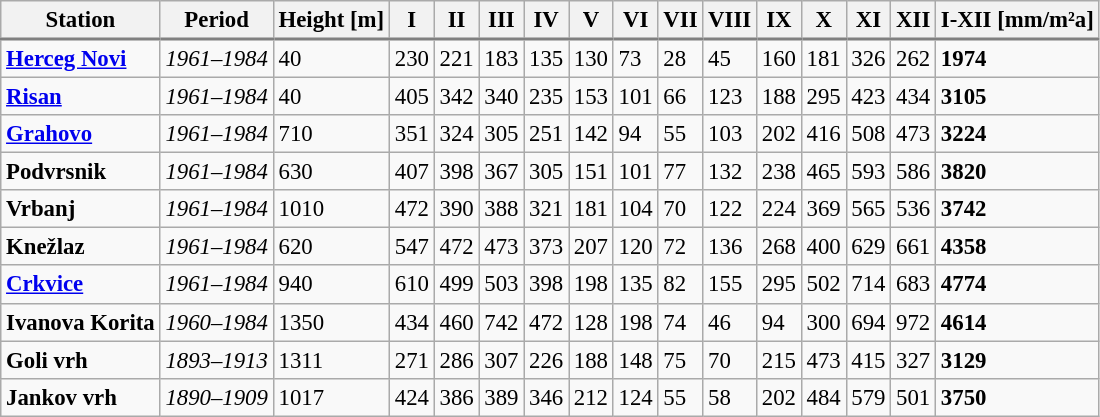<table class="wikitable" style="font-size:95%;">
<tr>
<th style="border-bottom: 2px solid gray;">Station</th>
<th style="border-bottom: 2px solid gray;">Period</th>
<th style="border-bottom: 2px solid gray;">Height [m]</th>
<th style="border-bottom: 2px solid gray;">I</th>
<th style="border-bottom: 2px solid gray;">II</th>
<th style="border-bottom: 2px solid gray;">III</th>
<th style="border-bottom: 2px solid gray;">IV</th>
<th style="border-bottom: 2px solid gray;">V</th>
<th style="border-bottom: 2px solid gray;">VI</th>
<th style="border-bottom: 2px solid gray;">VII</th>
<th style="border-bottom: 2px solid gray;">VIII</th>
<th style="border-bottom: 2px solid gray;">IX</th>
<th style="border-bottom: 2px solid gray;">X</th>
<th style="border-bottom: 2px solid gray;">XI</th>
<th style="border-bottom: 2px solid gray;">XII</th>
<th style="border-bottom: 2px solid gray;">I-XII [mm/m²a]</th>
</tr>
<tr>
<td><strong><a href='#'>Herceg Novi</a></strong></td>
<td><em>1961–1984</em></td>
<td>40</td>
<td>230</td>
<td>221</td>
<td>183</td>
<td>135</td>
<td>130</td>
<td>73</td>
<td>28</td>
<td>45</td>
<td>160</td>
<td>181</td>
<td>326</td>
<td>262</td>
<td><strong>1974</strong></td>
</tr>
<tr>
<td><strong><a href='#'>Risan</a></strong></td>
<td><em>1961–1984</em></td>
<td>40</td>
<td>405</td>
<td>342</td>
<td>340</td>
<td>235</td>
<td>153</td>
<td>101</td>
<td>66</td>
<td>123</td>
<td>188</td>
<td>295</td>
<td>423</td>
<td>434</td>
<td><strong>3105</strong></td>
</tr>
<tr>
<td><strong><a href='#'>Grahovo</a></strong></td>
<td><em>1961–1984</em></td>
<td>710</td>
<td>351</td>
<td>324</td>
<td>305</td>
<td>251</td>
<td>142</td>
<td>94</td>
<td>55</td>
<td>103</td>
<td>202</td>
<td>416</td>
<td>508</td>
<td>473</td>
<td><strong>3224</strong></td>
</tr>
<tr>
<td><strong>Podvrsnik</strong></td>
<td><em>1961–1984</em></td>
<td>630</td>
<td>407</td>
<td>398</td>
<td>367</td>
<td>305</td>
<td>151</td>
<td>101</td>
<td>77</td>
<td>132</td>
<td>238</td>
<td>465</td>
<td>593</td>
<td>586</td>
<td><strong>3820</strong></td>
</tr>
<tr>
<td><strong>Vrbanj</strong></td>
<td><em>1961–1984</em></td>
<td>1010</td>
<td>472</td>
<td>390</td>
<td>388</td>
<td>321</td>
<td>181</td>
<td>104</td>
<td>70</td>
<td>122</td>
<td>224</td>
<td>369</td>
<td>565</td>
<td>536</td>
<td><strong>3742</strong></td>
</tr>
<tr>
<td><strong>Knežlaz</strong></td>
<td><em>1961–1984</em></td>
<td>620</td>
<td>547</td>
<td>472</td>
<td>473</td>
<td>373</td>
<td>207</td>
<td>120</td>
<td>72</td>
<td>136</td>
<td>268</td>
<td>400</td>
<td>629</td>
<td>661</td>
<td><strong>4358</strong></td>
</tr>
<tr>
<td><strong><a href='#'>Crkvice</a></strong></td>
<td><em>1961–1984</em></td>
<td>940</td>
<td>610</td>
<td>499</td>
<td>503</td>
<td>398</td>
<td>198</td>
<td>135</td>
<td>82</td>
<td>155</td>
<td>295</td>
<td>502</td>
<td>714</td>
<td>683</td>
<td><strong>4774</strong></td>
</tr>
<tr>
<td><strong>Ivanova Korita</strong></td>
<td><em>1960–1984</em></td>
<td>1350</td>
<td>434</td>
<td>460</td>
<td>742</td>
<td>472</td>
<td>128</td>
<td>198</td>
<td>74</td>
<td>46</td>
<td>94</td>
<td>300</td>
<td>694</td>
<td>972</td>
<td><strong>4614</strong></td>
</tr>
<tr>
<td><strong>Goli vrh</strong></td>
<td><em>1893–1913</em></td>
<td>1311</td>
<td>271</td>
<td>286</td>
<td>307</td>
<td>226</td>
<td>188</td>
<td>148</td>
<td>75</td>
<td>70</td>
<td>215</td>
<td>473</td>
<td>415</td>
<td>327</td>
<td><strong>3129</strong></td>
</tr>
<tr>
<td><strong>Jankov vrh</strong></td>
<td><em>1890–1909</em></td>
<td>1017</td>
<td>424</td>
<td>386</td>
<td>389</td>
<td>346</td>
<td>212</td>
<td>124</td>
<td>55</td>
<td>58</td>
<td>202</td>
<td>484</td>
<td>579</td>
<td>501</td>
<td><strong>3750</strong></td>
</tr>
</table>
